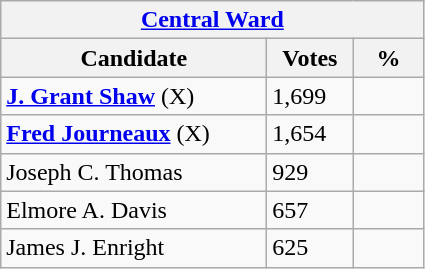<table class="wikitable">
<tr>
<th colspan="3"><a href='#'>Central Ward</a></th>
</tr>
<tr>
<th style="width: 170px">Candidate</th>
<th style="width: 50px">Votes</th>
<th style="width: 40px">%</th>
</tr>
<tr>
<td><strong><a href='#'>J. Grant Shaw</a></strong> (X)</td>
<td>1,699</td>
<td></td>
</tr>
<tr>
<td><strong><a href='#'>Fred Journeaux</a></strong> (X)</td>
<td>1,654</td>
<td></td>
</tr>
<tr>
<td>Joseph C. Thomas</td>
<td>929</td>
<td></td>
</tr>
<tr>
<td>Elmore A. Davis</td>
<td>657</td>
<td></td>
</tr>
<tr>
<td>James J. Enright</td>
<td>625</td>
<td></td>
</tr>
</table>
